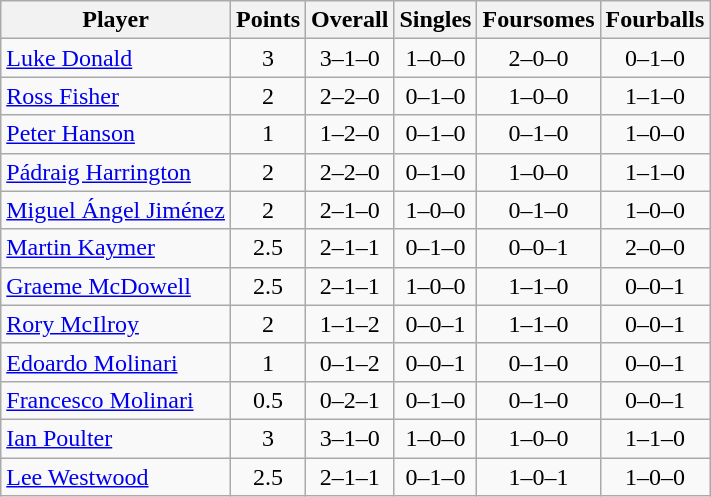<table class="wikitable sortable" style="text-align:center">
<tr>
<th>Player</th>
<th>Points</th>
<th>Overall</th>
<th>Singles</th>
<th>Foursomes</th>
<th>Fourballs</th>
</tr>
<tr>
<td align=left><a href='#'>Luke Donald</a></td>
<td>3</td>
<td>3–1–0</td>
<td>1–0–0</td>
<td>2–0–0</td>
<td>0–1–0</td>
</tr>
<tr>
<td align=left><a href='#'>Ross Fisher</a></td>
<td>2</td>
<td>2–2–0</td>
<td>0–1–0</td>
<td>1–0–0</td>
<td>1–1–0</td>
</tr>
<tr>
<td align=left><a href='#'>Peter Hanson</a></td>
<td>1</td>
<td>1–2–0</td>
<td>0–1–0</td>
<td>0–1–0</td>
<td>1–0–0</td>
</tr>
<tr>
<td align=left><a href='#'>Pádraig Harrington</a></td>
<td>2</td>
<td>2–2–0</td>
<td>0–1–0</td>
<td>1–0–0</td>
<td>1–1–0</td>
</tr>
<tr>
<td align=left><a href='#'>Miguel Ángel Jiménez</a></td>
<td>2</td>
<td>2–1–0</td>
<td>1–0–0</td>
<td>0–1–0</td>
<td>1–0–0</td>
</tr>
<tr>
<td align=left><a href='#'>Martin Kaymer</a></td>
<td>2.5</td>
<td>2–1–1</td>
<td>0–1–0</td>
<td>0–0–1</td>
<td>2–0–0</td>
</tr>
<tr>
<td align=left><a href='#'>Graeme McDowell</a></td>
<td>2.5</td>
<td>2–1–1</td>
<td>1–0–0</td>
<td>1–1–0</td>
<td>0–0–1</td>
</tr>
<tr>
<td align=left><a href='#'>Rory McIlroy</a></td>
<td>2</td>
<td>1–1–2</td>
<td>0–0–1</td>
<td>1–1–0</td>
<td>0–0–1</td>
</tr>
<tr>
<td align=left><a href='#'>Edoardo Molinari</a></td>
<td>1</td>
<td>0–1–2</td>
<td>0–0–1</td>
<td>0–1–0</td>
<td>0–0–1</td>
</tr>
<tr>
<td align=left><a href='#'>Francesco Molinari</a></td>
<td>0.5</td>
<td>0–2–1</td>
<td>0–1–0</td>
<td>0–1–0</td>
<td>0–0–1</td>
</tr>
<tr>
<td align=left><a href='#'>Ian Poulter</a></td>
<td>3</td>
<td>3–1–0</td>
<td>1–0–0</td>
<td>1–0–0</td>
<td>1–1–0</td>
</tr>
<tr>
<td align=left><a href='#'>Lee Westwood</a></td>
<td>2.5</td>
<td>2–1–1</td>
<td>0–1–0</td>
<td>1–0–1</td>
<td>1–0–0</td>
</tr>
</table>
